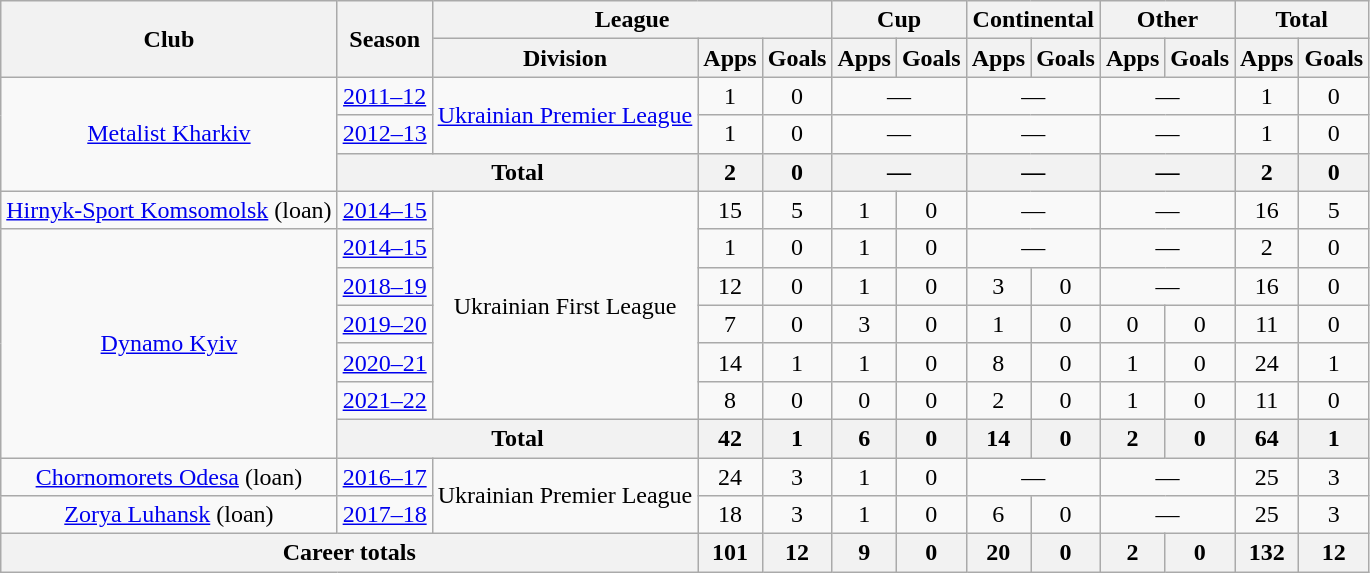<table class="wikitable" style="text-align: center">
<tr>
<th rowspan="2">Club</th>
<th rowspan="2">Season</th>
<th colspan="3">League</th>
<th colspan="2">Cup</th>
<th colspan="2">Continental</th>
<th colspan="2">Other</th>
<th colspan="2">Total</th>
</tr>
<tr>
<th>Division</th>
<th>Apps</th>
<th>Goals</th>
<th>Apps</th>
<th>Goals</th>
<th>Apps</th>
<th>Goals</th>
<th>Apps</th>
<th>Goals</th>
<th>Apps</th>
<th>Goals</th>
</tr>
<tr>
<td rowspan="3"><a href='#'>Metalist Kharkiv</a></td>
<td><a href='#'>2011–12</a></td>
<td rowspan="2"><a href='#'>Ukrainian Premier League</a></td>
<td>1</td>
<td>0</td>
<td colspan="2">—</td>
<td colspan="2">—</td>
<td colspan="2">—</td>
<td>1</td>
<td>0</td>
</tr>
<tr>
<td><a href='#'>2012–13</a></td>
<td>1</td>
<td>0</td>
<td colspan="2">—</td>
<td colspan="2">—</td>
<td colspan="2">—</td>
<td>1</td>
<td>0</td>
</tr>
<tr>
<th colspan="2">Total</th>
<th>2</th>
<th>0</th>
<th colspan="2">—</th>
<th colspan="2">—</th>
<th colspan="2">—</th>
<th>2</th>
<th>0</th>
</tr>
<tr>
<td><a href='#'>Hirnyk-Sport Komsomolsk</a> (loan)</td>
<td><a href='#'>2014–15</a></td>
<td rowspan="6">Ukrainian First League</td>
<td>15</td>
<td>5</td>
<td>1</td>
<td>0</td>
<td colspan="2">—</td>
<td colspan="2">—</td>
<td>16</td>
<td>5</td>
</tr>
<tr>
<td rowspan="6"><a href='#'>Dynamo Kyiv</a></td>
<td><a href='#'>2014–15</a></td>
<td>1</td>
<td>0</td>
<td>1</td>
<td>0</td>
<td colspan="2">—</td>
<td colspan="2">—</td>
<td>2</td>
<td>0</td>
</tr>
<tr>
<td><a href='#'>2018–19</a></td>
<td>12</td>
<td>0</td>
<td>1</td>
<td>0</td>
<td>3</td>
<td>0</td>
<td colspan="2">—</td>
<td>16</td>
<td>0</td>
</tr>
<tr>
<td><a href='#'>2019–20</a></td>
<td>7</td>
<td>0</td>
<td>3</td>
<td>0</td>
<td>1</td>
<td>0</td>
<td>0</td>
<td>0</td>
<td>11</td>
<td>0</td>
</tr>
<tr>
<td><a href='#'>2020–21</a></td>
<td>14</td>
<td>1</td>
<td>1</td>
<td>0</td>
<td>8</td>
<td>0</td>
<td>1</td>
<td>0</td>
<td>24</td>
<td>1</td>
</tr>
<tr>
<td><a href='#'>2021–22</a></td>
<td>8</td>
<td>0</td>
<td>0</td>
<td>0</td>
<td>2</td>
<td>0</td>
<td>1</td>
<td>0</td>
<td>11</td>
<td>0</td>
</tr>
<tr>
<th colspan="2">Total</th>
<th>42</th>
<th>1</th>
<th>6</th>
<th>0</th>
<th>14</th>
<th>0</th>
<th>2</th>
<th>0</th>
<th>64</th>
<th>1</th>
</tr>
<tr>
<td><a href='#'>Chornomorets Odesa</a> (loan)</td>
<td><a href='#'>2016–17</a></td>
<td rowspan="2">Ukrainian Premier League</td>
<td>24</td>
<td>3</td>
<td>1</td>
<td>0</td>
<td colspan="2">—</td>
<td colspan="2">—</td>
<td>25</td>
<td>3</td>
</tr>
<tr>
<td><a href='#'>Zorya Luhansk</a> (loan)</td>
<td><a href='#'>2017–18</a></td>
<td>18</td>
<td>3</td>
<td>1</td>
<td>0</td>
<td>6</td>
<td>0</td>
<td colspan="2">—</td>
<td>25</td>
<td>3</td>
</tr>
<tr>
<th colspan="3">Career totals</th>
<th>101</th>
<th>12</th>
<th>9</th>
<th>0</th>
<th>20</th>
<th>0</th>
<th>2</th>
<th>0</th>
<th>132</th>
<th>12</th>
</tr>
</table>
